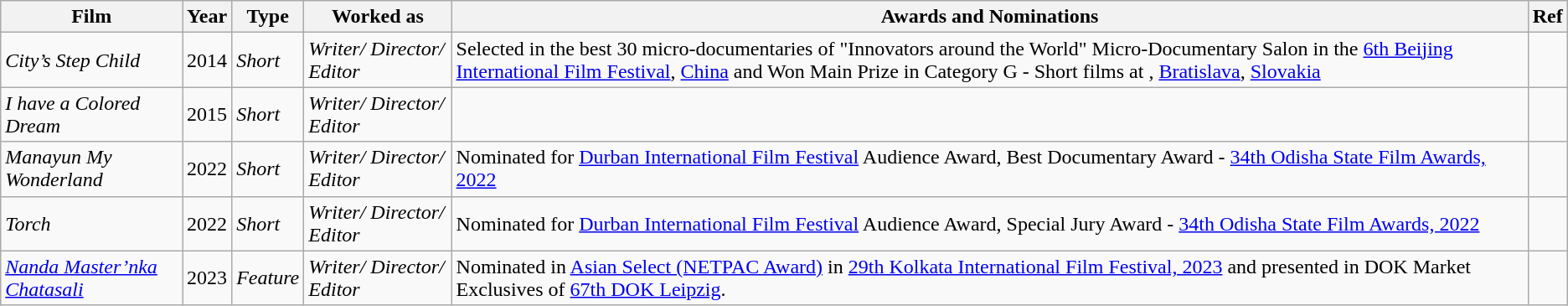<table class="wikitable sortable">
<tr>
<th>Film</th>
<th>Year</th>
<th>Type</th>
<th>Worked as</th>
<th>Awards and Nominations</th>
<th>Ref</th>
</tr>
<tr>
<td><em>City’s Step Child</em></td>
<td>2014</td>
<td><em>Short</em></td>
<td><em>Writer/ Director/ Editor</em></td>
<td>Selected in the best 30 micro-documentaries of "Innovators around the World" Micro-Documentary Salon in the <a href='#'>6th Beijing International Film Festival</a>, <a href='#'>China</a> and Won Main Prize in Category G - Short films at , <a href='#'>Bratislava</a>, <a href='#'>Slovakia</a></td>
<td></td>
</tr>
<tr>
<td><em>I have a Colored Dream</em></td>
<td>2015</td>
<td><em>Short</em></td>
<td><em>Writer/ Director/ Editor</em></td>
<td></td>
<td></td>
</tr>
<tr>
<td><em>Manayun My Wonderland</em></td>
<td>2022</td>
<td><em>Short</em></td>
<td><em>Writer/ Director/ Editor</em></td>
<td>Nominated for <a href='#'>Durban International Film Festival</a> Audience Award, Best Documentary Award - <a href='#'>34th Odisha State Film Awards, 2022</a></td>
<td></td>
</tr>
<tr>
<td><em>Torch</em></td>
<td>2022</td>
<td><em>Short</em></td>
<td><em>Writer/ Director/ Editor</em></td>
<td>Nominated for <a href='#'>Durban International Film Festival</a> Audience Award, Special Jury Award - <a href='#'>34th Odisha State Film Awards, 2022</a></td>
<td></td>
</tr>
<tr>
<td><em><a href='#'>Nanda Master’nka Chatasali</a></em></td>
<td>2023</td>
<td><em>Feature</em></td>
<td><em>Writer/ Director/ Editor</em></td>
<td>Nominated in <a href='#'>Asian Select (NETPAC Award)</a> in <a href='#'>29th Kolkata International Film Festival, 2023</a> and presented in DOK Market Exclusives of <a href='#'>67th DOK Leipzig</a>.</td>
<td></td>
</tr>
</table>
